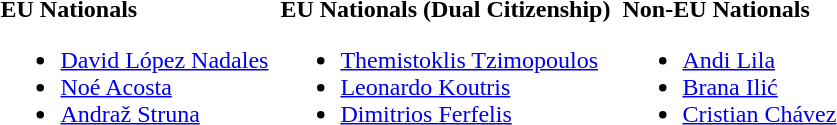<table>
<tr>
<td><strong>EU Nationals</strong><br><ul><li>  <a href='#'>David López Nadales</a></li><li>  <a href='#'>Noé Acosta</a></li><li>  <a href='#'>Andraž Struna</a></li></ul></td>
<td></td>
<td><strong>EU Nationals (Dual Citizenship)</strong><br><ul><li>   <a href='#'>Themistoklis Tzimopoulos</a></li><li>   <a href='#'>Leonardo Koutris</a></li><li>   <a href='#'>Dimitrios Ferfelis</a></li></ul></td>
<td></td>
<td><strong>Non-EU Nationals</strong><br><ul><li> <a href='#'>Andi Lila</a></li><li> <a href='#'>Brana Ilić</a></li><li> <a href='#'>Cristian Chávez</a></li></ul></td>
<td></td>
</tr>
</table>
